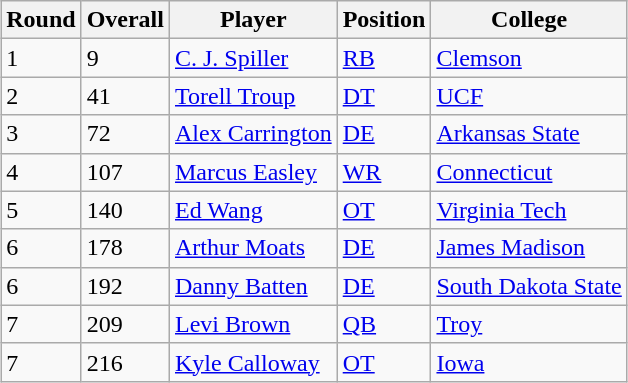<table class="wikitable" style="margin:auto;">
<tr>
<th>Round</th>
<th>Overall</th>
<th>Player</th>
<th>Position</th>
<th>College</th>
</tr>
<tr>
<td>1</td>
<td>9</td>
<td><a href='#'>C. J. Spiller</a></td>
<td><a href='#'>RB</a></td>
<td><a href='#'>Clemson</a></td>
</tr>
<tr>
<td>2</td>
<td>41</td>
<td><a href='#'>Torell Troup</a></td>
<td><a href='#'>DT</a></td>
<td><a href='#'>UCF</a></td>
</tr>
<tr>
<td>3</td>
<td>72</td>
<td><a href='#'>Alex Carrington</a></td>
<td><a href='#'>DE</a></td>
<td><a href='#'>Arkansas State</a></td>
</tr>
<tr>
<td>4</td>
<td>107</td>
<td><a href='#'>Marcus Easley</a></td>
<td><a href='#'>WR</a></td>
<td><a href='#'>Connecticut</a></td>
</tr>
<tr>
<td>5</td>
<td>140</td>
<td><a href='#'>Ed Wang</a></td>
<td><a href='#'>OT</a></td>
<td><a href='#'>Virginia Tech</a></td>
</tr>
<tr>
<td>6</td>
<td>178</td>
<td><a href='#'>Arthur Moats</a></td>
<td><a href='#'>DE</a></td>
<td><a href='#'>James Madison</a></td>
</tr>
<tr>
<td>6</td>
<td>192</td>
<td><a href='#'>Danny Batten</a></td>
<td><a href='#'>DE</a></td>
<td><a href='#'>South Dakota State</a></td>
</tr>
<tr>
<td>7</td>
<td>209</td>
<td><a href='#'>Levi Brown</a></td>
<td><a href='#'>QB</a></td>
<td><a href='#'>Troy</a></td>
</tr>
<tr>
<td>7</td>
<td>216</td>
<td><a href='#'>Kyle Calloway</a></td>
<td><a href='#'>OT</a></td>
<td><a href='#'>Iowa</a></td>
</tr>
</table>
